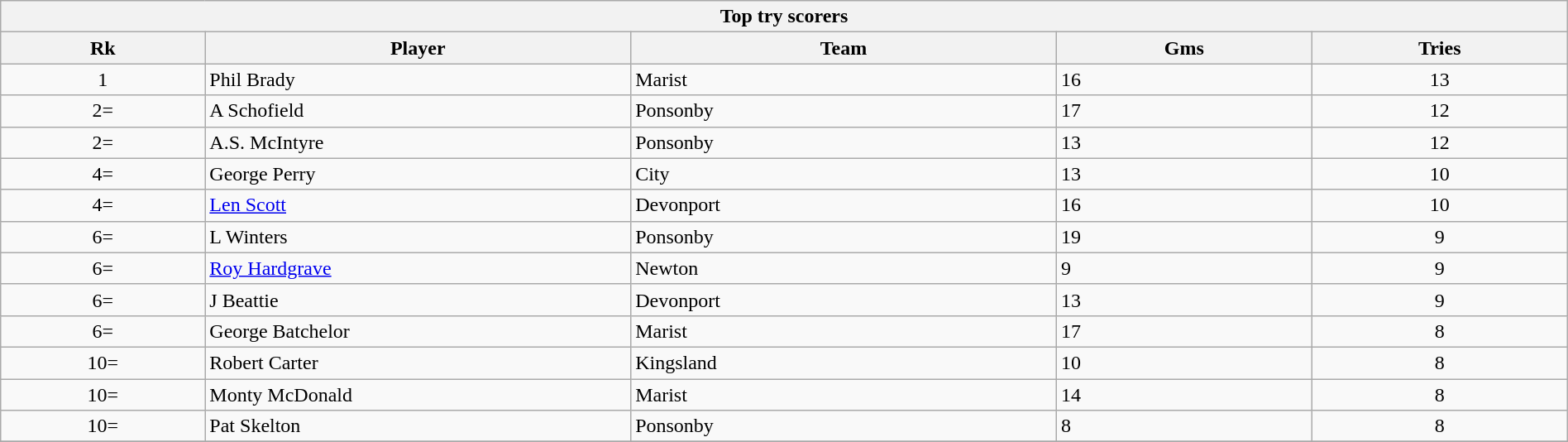<table class="wikitable collapsible sortable" style="text-align:left; font-size:100%; width:100%;">
<tr>
<th colspan="100%">Top try scorers</th>
</tr>
<tr>
<th style="width:12%;">Rk</th>
<th style="width:25%;">Player</th>
<th style="width:25%;">Team</th>
<th style="width:15%;">Gms</th>
<th style="width:15%;">Tries<br></th>
</tr>
<tr>
<td style="text-align:center;">1</td>
<td>Phil Brady</td>
<td>Marist</td>
<td>16</td>
<td style="text-align:center;">13</td>
</tr>
<tr>
<td style="text-align:center;">2=</td>
<td>A Schofield</td>
<td>Ponsonby</td>
<td>17</td>
<td style="text-align:center;">12</td>
</tr>
<tr>
<td style="text-align:center;">2=</td>
<td>A.S. McIntyre</td>
<td>Ponsonby</td>
<td>13</td>
<td style="text-align:center;">12</td>
</tr>
<tr>
<td style="text-align:center;">4=</td>
<td>George Perry</td>
<td>City</td>
<td>13</td>
<td style="text-align:center;">10</td>
</tr>
<tr>
<td style="text-align:center;">4=</td>
<td><a href='#'>Len Scott</a></td>
<td>Devonport</td>
<td>16</td>
<td style="text-align:center;">10</td>
</tr>
<tr>
<td style="text-align:center;">6=</td>
<td>L Winters</td>
<td>Ponsonby</td>
<td>19</td>
<td style="text-align:center;">9</td>
</tr>
<tr>
<td style="text-align:center;">6=</td>
<td><a href='#'>Roy Hardgrave</a></td>
<td>Newton</td>
<td>9</td>
<td style="text-align:center;">9</td>
</tr>
<tr>
<td style="text-align:center;">6=</td>
<td>J Beattie</td>
<td>Devonport</td>
<td>13</td>
<td style="text-align:center;">9</td>
</tr>
<tr>
<td style="text-align:center;">6=</td>
<td>George Batchelor</td>
<td>Marist</td>
<td>17</td>
<td style="text-align:center;">8</td>
</tr>
<tr>
<td style="text-align:center;">10=</td>
<td>Robert Carter</td>
<td>Kingsland</td>
<td>10</td>
<td style="text-align:center;">8</td>
</tr>
<tr>
<td style="text-align:center;">10=</td>
<td>Monty McDonald</td>
<td>Marist</td>
<td>14</td>
<td style="text-align:center;">8</td>
</tr>
<tr>
<td style="text-align:center;">10=</td>
<td>Pat Skelton</td>
<td>Ponsonby</td>
<td>8</td>
<td style="text-align:center;">8</td>
</tr>
<tr>
</tr>
</table>
